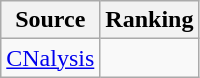<table class="wikitable" style="text-align:center">
<tr>
<th>Source</th>
<th>Ranking</th>
</tr>
<tr>
<td align=left><a href='#'>CNalysis</a></td>
<td></td>
</tr>
</table>
